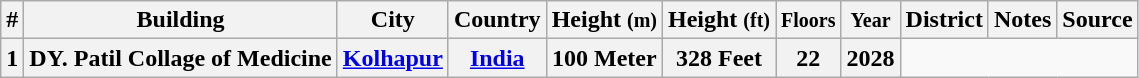<table class="wikitable sortable">
<tr>
<th>#</th>
<th>Building</th>
<th>City</th>
<th>Country</th>
<th>Height <small>(m)</small></th>
<th>Height <small>(ft)</small></th>
<th><small>Floors</small></th>
<th><small>Year</small></th>
<th class="unsortable">District</th>
<th class="unsortable">Notes</th>
<th class="unsortable">Source</th>
</tr>
<tr>
<th>1</th>
<th>DY. Patil Collage of Medicine</th>
<th><a href='#'>Kolhapur</a></th>
<th><a href='#'>India</a></th>
<th>100 Meter</th>
<th>328 Feet</th>
<th>22</th>
<th>2028</th>
</tr>
</table>
